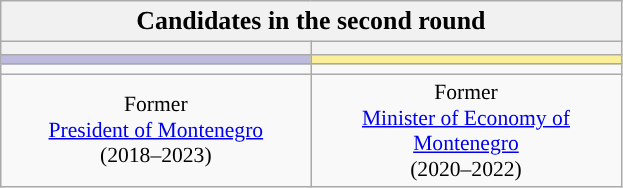<table class="wikitable" style="font-size:90%; text-align:center">
<tr>
<td colspan="2" style="background:#f1f1f1;"><big><strong>Candidates in the second round</strong></big></td>
</tr>
<tr>
<th style="width:3em; font-size:135%; background:"></th>
<th style="width:3em; font-size:135%; background:"></th>
</tr>
<tr style="color:#000; font-size:100%; background:lightsteelblue;">
<td style="width:3em; width:200px; background:#bdbbdd;"><strong><em></em></strong></td>
<td style="width:3em; width:200px; background:#fcef9c;"><strong><em></em></strong></td>
</tr>
<tr>
<td></td>
<td></td>
</tr>
<tr>
<td>Former<br><a href='#'>President of Montenegro</a><br>(2018–2023)</td>
<td>Former<br><a href='#'>Minister of Economy of Montenegro</a><br>(2020–2022)</td>
</tr>
</table>
